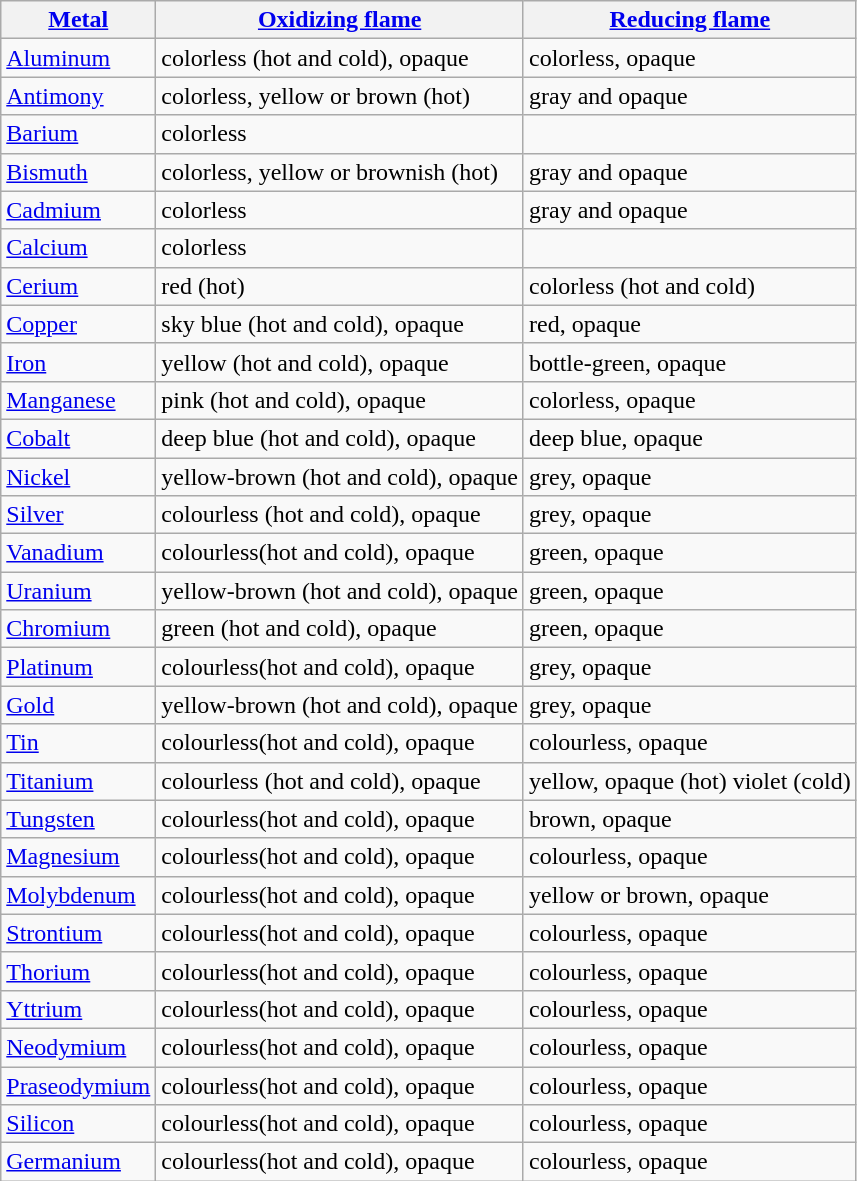<table class="wikitable">
<tr>
<th><a href='#'>Metal</a></th>
<th><a href='#'>Oxidizing flame</a></th>
<th><a href='#'>Reducing flame</a></th>
</tr>
<tr>
<td><a href='#'>Aluminum</a></td>
<td>colorless (hot and cold), opaque</td>
<td>colorless, opaque</td>
</tr>
<tr>
<td><a href='#'>Antimony</a></td>
<td>colorless, yellow or brown (hot)</td>
<td>gray and opaque</td>
</tr>
<tr>
<td><a href='#'>Barium</a></td>
<td>colorless</td>
<td></td>
</tr>
<tr>
<td><a href='#'>Bismuth</a></td>
<td>colorless, yellow or brownish (hot)</td>
<td>gray and opaque</td>
</tr>
<tr>
<td><a href='#'>Cadmium</a></td>
<td>colorless</td>
<td>gray and opaque</td>
</tr>
<tr>
<td><a href='#'>Calcium</a></td>
<td>colorless</td>
<td></td>
</tr>
<tr>
<td><a href='#'>Cerium</a></td>
<td>red (hot)</td>
<td>colorless (hot and cold)</td>
</tr>
<tr>
<td><a href='#'>Copper</a></td>
<td>sky blue (hot and cold), opaque</td>
<td>red, opaque</td>
</tr>
<tr>
<td><a href='#'>Iron</a></td>
<td>yellow (hot and cold), opaque</td>
<td>bottle-green, opaque</td>
</tr>
<tr>
<td><a href='#'>Manganese</a></td>
<td>pink (hot and cold), opaque</td>
<td>colorless, opaque</td>
</tr>
<tr>
<td><a href='#'>Cobalt</a></td>
<td>deep blue (hot and cold), opaque</td>
<td>deep blue, opaque</td>
</tr>
<tr>
<td><a href='#'>Nickel</a></td>
<td>yellow-brown (hot and cold), opaque</td>
<td>grey, opaque</td>
</tr>
<tr>
<td><a href='#'>Silver</a></td>
<td>colourless (hot and cold), opaque</td>
<td>grey, opaque</td>
</tr>
<tr>
<td><a href='#'>Vanadium</a></td>
<td>colourless(hot and cold), opaque</td>
<td>green, opaque</td>
</tr>
<tr>
<td><a href='#'>Uranium</a></td>
<td>yellow-brown (hot and cold), opaque</td>
<td>green, opaque</td>
</tr>
<tr>
<td><a href='#'>Chromium</a></td>
<td>green (hot and cold), opaque</td>
<td>green, opaque</td>
</tr>
<tr>
<td><a href='#'>Platinum</a></td>
<td>colourless(hot and cold), opaque</td>
<td>grey, opaque</td>
</tr>
<tr>
<td><a href='#'>Gold</a></td>
<td>yellow-brown (hot and cold), opaque</td>
<td>grey, opaque</td>
</tr>
<tr>
<td><a href='#'>Tin</a></td>
<td>colourless(hot and cold), opaque</td>
<td>colourless, opaque</td>
</tr>
<tr>
<td><a href='#'>Titanium</a></td>
<td>colourless (hot and cold), opaque</td>
<td>yellow, opaque (hot) violet (cold)</td>
</tr>
<tr>
<td><a href='#'>Tungsten</a></td>
<td>colourless(hot and cold), opaque</td>
<td>brown, opaque</td>
</tr>
<tr>
<td><a href='#'>Magnesium</a></td>
<td>colourless(hot and cold), opaque</td>
<td>colourless, opaque</td>
</tr>
<tr>
<td><a href='#'>Molybdenum</a></td>
<td>colourless(hot and cold), opaque</td>
<td>yellow or brown, opaque</td>
</tr>
<tr>
<td><a href='#'>Strontium</a></td>
<td>colourless(hot and cold), opaque</td>
<td>colourless, opaque</td>
</tr>
<tr>
<td><a href='#'>Thorium</a></td>
<td>colourless(hot and cold), opaque</td>
<td>colourless, opaque</td>
</tr>
<tr>
<td><a href='#'>Yttrium</a></td>
<td>colourless(hot and cold), opaque</td>
<td>colourless, opaque</td>
</tr>
<tr>
<td><a href='#'>Neodymium</a></td>
<td>colourless(hot and cold), opaque</td>
<td>colourless, opaque</td>
</tr>
<tr>
<td><a href='#'>Praseodymium</a></td>
<td>colourless(hot and cold), opaque</td>
<td>colourless, opaque</td>
</tr>
<tr>
<td><a href='#'>Silicon</a></td>
<td>colourless(hot and cold), opaque</td>
<td>colourless, opaque</td>
</tr>
<tr>
<td><a href='#'>Germanium</a></td>
<td>colourless(hot and cold), opaque</td>
<td>colourless, opaque</td>
</tr>
</table>
